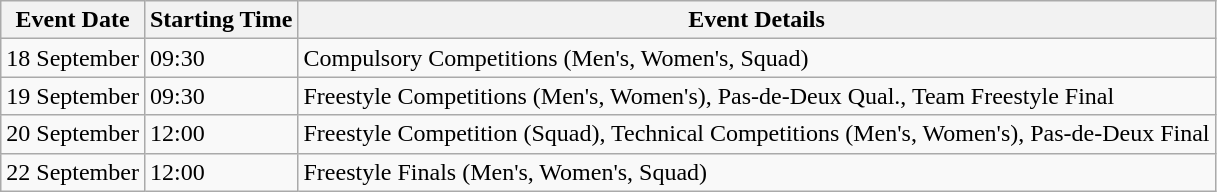<table class="wikitable">
<tr>
<th>Event Date</th>
<th>Starting Time</th>
<th>Event Details</th>
</tr>
<tr>
<td>18 September</td>
<td>09:30</td>
<td>Compulsory Competitions (Men's, Women's, Squad)</td>
</tr>
<tr>
<td>19 September</td>
<td>09:30</td>
<td>Freestyle Competitions (Men's, Women's), Pas-de-Deux Qual., Team Freestyle Final</td>
</tr>
<tr>
<td>20 September</td>
<td>12:00</td>
<td>Freestyle Competition (Squad), Technical Competitions (Men's, Women's), Pas-de-Deux Final</td>
</tr>
<tr>
<td>22 September</td>
<td>12:00</td>
<td>Freestyle Finals (Men's, Women's, Squad)</td>
</tr>
</table>
